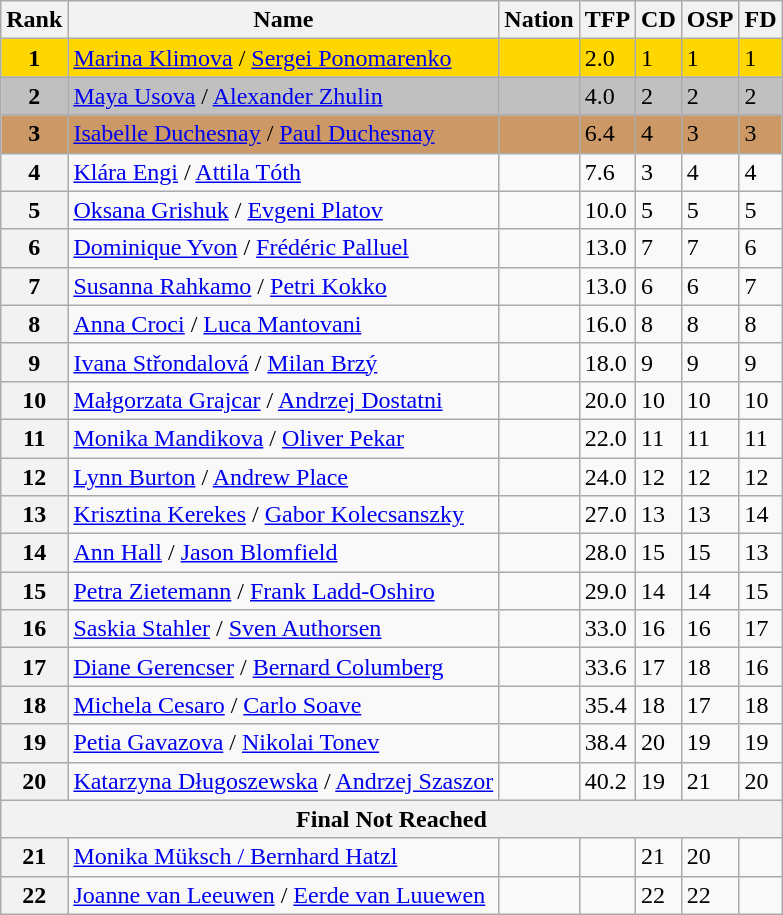<table class="wikitable">
<tr>
<th>Rank</th>
<th>Name</th>
<th>Nation</th>
<th>TFP</th>
<th>CD</th>
<th>OSP</th>
<th>FD</th>
</tr>
<tr bgcolor="gold">
<td align="center"><strong>1</strong></td>
<td><a href='#'>Marina Klimova</a> / <a href='#'>Sergei Ponomarenko</a></td>
<td></td>
<td>2.0</td>
<td>1</td>
<td>1</td>
<td>1</td>
</tr>
<tr bgcolor="silver">
<td align="center"><strong>2</strong></td>
<td><a href='#'>Maya Usova</a> / <a href='#'>Alexander Zhulin</a></td>
<td></td>
<td>4.0</td>
<td>2</td>
<td>2</td>
<td>2</td>
</tr>
<tr bgcolor="cc9966">
<td align="center"><strong>3</strong></td>
<td><a href='#'>Isabelle Duchesnay</a> / <a href='#'>Paul Duchesnay</a></td>
<td></td>
<td>6.4</td>
<td>4</td>
<td>3</td>
<td>3</td>
</tr>
<tr>
<th>4</th>
<td><a href='#'>Klára Engi</a> / <a href='#'>Attila Tóth</a></td>
<td></td>
<td>7.6</td>
<td>3</td>
<td>4</td>
<td>4</td>
</tr>
<tr>
<th>5</th>
<td><a href='#'>Oksana Grishuk</a> / <a href='#'>Evgeni Platov</a></td>
<td></td>
<td>10.0</td>
<td>5</td>
<td>5</td>
<td>5</td>
</tr>
<tr>
<th>6</th>
<td><a href='#'>Dominique Yvon</a> / <a href='#'>Frédéric Palluel</a></td>
<td></td>
<td>13.0</td>
<td>7</td>
<td>7</td>
<td>6</td>
</tr>
<tr>
<th>7</th>
<td><a href='#'>Susanna Rahkamo</a> / <a href='#'>Petri Kokko</a></td>
<td></td>
<td>13.0</td>
<td>6</td>
<td>6</td>
<td>7</td>
</tr>
<tr>
<th>8</th>
<td><a href='#'>Anna Croci</a> / <a href='#'>Luca Mantovani</a></td>
<td></td>
<td>16.0</td>
<td>8</td>
<td>8</td>
<td>8</td>
</tr>
<tr>
<th>9</th>
<td><a href='#'>Ivana Střondalová</a> / <a href='#'>Milan Brzý</a></td>
<td></td>
<td>18.0</td>
<td>9</td>
<td>9</td>
<td>9</td>
</tr>
<tr>
<th>10</th>
<td><a href='#'>Małgorzata Grajcar</a> / <a href='#'>Andrzej Dostatni</a></td>
<td></td>
<td>20.0</td>
<td>10</td>
<td>10</td>
<td>10</td>
</tr>
<tr>
<th>11</th>
<td><a href='#'>Monika Mandikova</a> / <a href='#'>Oliver Pekar</a></td>
<td></td>
<td>22.0</td>
<td>11</td>
<td>11</td>
<td>11</td>
</tr>
<tr>
<th>12</th>
<td><a href='#'>Lynn Burton</a> / <a href='#'>Andrew Place</a></td>
<td></td>
<td>24.0</td>
<td>12</td>
<td>12</td>
<td>12</td>
</tr>
<tr>
<th>13</th>
<td><a href='#'>Krisztina Kerekes</a> / <a href='#'>Gabor Kolecsanszky</a></td>
<td></td>
<td>27.0</td>
<td>13</td>
<td>13</td>
<td>14</td>
</tr>
<tr>
<th>14</th>
<td><a href='#'>Ann Hall</a> / <a href='#'>Jason Blomfield</a></td>
<td></td>
<td>28.0</td>
<td>15</td>
<td>15</td>
<td>13</td>
</tr>
<tr>
<th>15</th>
<td><a href='#'>Petra Zietemann</a> / <a href='#'>Frank Ladd-Oshiro</a></td>
<td></td>
<td>29.0</td>
<td>14</td>
<td>14</td>
<td>15</td>
</tr>
<tr>
<th>16</th>
<td><a href='#'>Saskia Stahler</a> / <a href='#'>Sven Authorsen</a></td>
<td></td>
<td>33.0</td>
<td>16</td>
<td>16</td>
<td>17</td>
</tr>
<tr>
<th>17</th>
<td><a href='#'>Diane Gerencser</a> / <a href='#'>Bernard Columberg</a></td>
<td></td>
<td>33.6</td>
<td>17</td>
<td>18</td>
<td>16</td>
</tr>
<tr>
<th>18</th>
<td><a href='#'>Michela Cesaro</a> / <a href='#'>Carlo Soave</a></td>
<td></td>
<td>35.4</td>
<td>18</td>
<td>17</td>
<td>18</td>
</tr>
<tr>
<th>19</th>
<td><a href='#'>Petia Gavazova</a> / <a href='#'>Nikolai Tonev</a></td>
<td></td>
<td>38.4</td>
<td>20</td>
<td>19</td>
<td>19</td>
</tr>
<tr>
<th>20</th>
<td><a href='#'>Katarzyna Długoszewska</a> / <a href='#'>Andrzej Szaszor</a></td>
<td></td>
<td>40.2</td>
<td>19</td>
<td>21</td>
<td>20</td>
</tr>
<tr>
<th colspan=7>Final Not Reached</th>
</tr>
<tr>
<th>21</th>
<td><a href='#'>Monika Müksch / Bernhard Hatzl</a></td>
<td></td>
<td></td>
<td>21</td>
<td>20</td>
<td></td>
</tr>
<tr>
<th>22</th>
<td><a href='#'>Joanne van Leeuwen</a> / <a href='#'>Eerde van Luuewen</a></td>
<td></td>
<td></td>
<td>22</td>
<td>22</td>
<td></td>
</tr>
</table>
